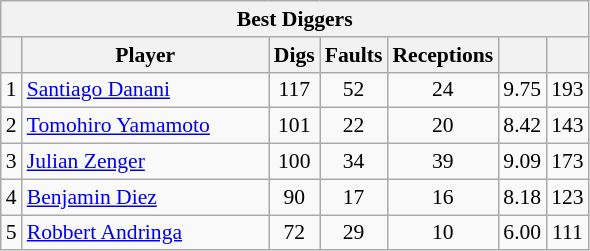<table class="wikitable sortable" style=font-size:90%>
<tr>
<th colspan=7>Best Diggers</th>
</tr>
<tr>
<th></th>
<th width=158>Player</th>
<th width=20>Digs</th>
<th width=20>Faults</th>
<th width=20>Receptions</th>
<th width=20></th>
<th width=20></th>
</tr>
<tr>
<td>1</td>
<td> <a href='#'>Santiago Danani</a></td>
<td align=center>117</td>
<td align=center>52</td>
<td align=center>24</td>
<td align=center>9.75</td>
<td align=center>193</td>
</tr>
<tr>
<td>2</td>
<td> <a href='#'>Tomohiro Yamamoto</a></td>
<td align=center>101</td>
<td align=center>22</td>
<td align=center>20</td>
<td align=center>8.42</td>
<td align=center>143</td>
</tr>
<tr>
<td>3</td>
<td> <a href='#'>Julian Zenger</a></td>
<td align=center>100</td>
<td align=center>34</td>
<td align=center>39</td>
<td align=center>9.09</td>
<td align=center>173</td>
</tr>
<tr>
<td>4</td>
<td> <a href='#'>Benjamin Diez</a></td>
<td align=center>90</td>
<td align=center>17</td>
<td align=center>16</td>
<td align=center>8.18</td>
<td align=center>123</td>
</tr>
<tr>
<td>5</td>
<td> <a href='#'>Robbert Andringa</a></td>
<td align=center>72</td>
<td align=center>29</td>
<td align=center>10</td>
<td align=center>6.00</td>
<td align=center>111</td>
</tr>
</table>
